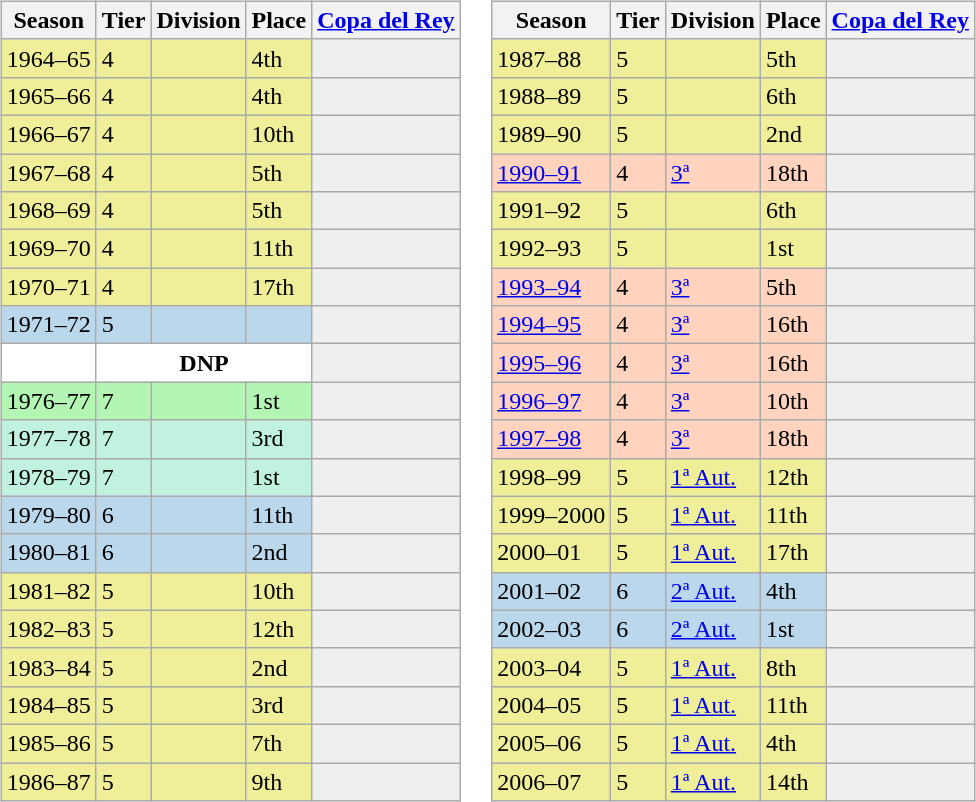<table>
<tr>
<td valign="top" width=0%><br><table class="wikitable">
<tr style="background:#f0f6fa;">
<th>Season</th>
<th>Tier</th>
<th>Division</th>
<th>Place</th>
<th><a href='#'>Copa del Rey</a></th>
</tr>
<tr>
<td style="background:#EFEF99;">1964–65</td>
<td style="background:#EFEF99;">4</td>
<td style="background:#EFEF99;"></td>
<td style="background:#EFEF99;">4th</td>
<th style="background:#efefef;"></th>
</tr>
<tr>
<td style="background:#EFEF99;">1965–66</td>
<td style="background:#EFEF99;">4</td>
<td style="background:#EFEF99;"></td>
<td style="background:#EFEF99;">4th</td>
<th style="background:#efefef;"></th>
</tr>
<tr>
<td style="background:#EFEF99;">1966–67</td>
<td style="background:#EFEF99;">4</td>
<td style="background:#EFEF99;"></td>
<td style="background:#EFEF99;">10th</td>
<th style="background:#efefef;"></th>
</tr>
<tr>
<td style="background:#EFEF99;">1967–68</td>
<td style="background:#EFEF99;">4</td>
<td style="background:#EFEF99;"></td>
<td style="background:#EFEF99;">5th</td>
<th style="background:#efefef;"></th>
</tr>
<tr>
<td style="background:#EFEF99;">1968–69</td>
<td style="background:#EFEF99;">4</td>
<td style="background:#EFEF99;"></td>
<td style="background:#EFEF99;">5th</td>
<th style="background:#efefef;"></th>
</tr>
<tr>
<td style="background:#EFEF99;">1969–70</td>
<td style="background:#EFEF99;">4</td>
<td style="background:#EFEF99;"></td>
<td style="background:#EFEF99;">11th</td>
<th style="background:#efefef;"></th>
</tr>
<tr>
<td style="background:#EFEF99;">1970–71</td>
<td style="background:#EFEF99;">4</td>
<td style="background:#EFEF99;"></td>
<td style="background:#EFEF99;">17th</td>
<th style="background:#efefef;"></th>
</tr>
<tr>
<td style="background:#BBD7EC;">1971–72</td>
<td style="background:#BBD7EC;">5</td>
<td style="background:#BBD7EC;"></td>
<td style="background:#BBD7EC;"></td>
<th style="background:#efefef;"></th>
</tr>
<tr>
<td style="background:#FFFFFF;"></td>
<th style="background:#FFFFFF;" colspan="3">DNP</th>
<th style="background:#efefef;"></th>
</tr>
<tr>
<td style="background:#B3F5B3;">1976–77</td>
<td style="background:#B3F5B3;">7</td>
<td style="background:#B3F5B3;"></td>
<td style="background:#B3F5B3;">1st</td>
<th style="background:#efefef;"></th>
</tr>
<tr>
<td style="background:#C0F2DF;">1977–78</td>
<td style="background:#C0F2DF;">7</td>
<td style="background:#C0F2DF;"></td>
<td style="background:#C0F2DF;">3rd</td>
<th style="background:#efefef;"></th>
</tr>
<tr>
<td style="background:#C0F2DF;">1978–79</td>
<td style="background:#C0F2DF;">7</td>
<td style="background:#C0F2DF;"></td>
<td style="background:#C0F2DF;">1st</td>
<th style="background:#efefef;"></th>
</tr>
<tr>
<td style="background:#BBD7EC;">1979–80</td>
<td style="background:#BBD7EC;">6</td>
<td style="background:#BBD7EC;"></td>
<td style="background:#BBD7EC;">11th</td>
<th style="background:#efefef;"></th>
</tr>
<tr>
<td style="background:#BBD7EC;">1980–81</td>
<td style="background:#BBD7EC;">6</td>
<td style="background:#BBD7EC;"></td>
<td style="background:#BBD7EC;">2nd</td>
<th style="background:#efefef;"></th>
</tr>
<tr>
<td style="background:#EFEF99;">1981–82</td>
<td style="background:#EFEF99;">5</td>
<td style="background:#EFEF99;"></td>
<td style="background:#EFEF99;">10th</td>
<th style="background:#efefef;"></th>
</tr>
<tr>
<td style="background:#EFEF99;">1982–83</td>
<td style="background:#EFEF99;">5</td>
<td style="background:#EFEF99;"></td>
<td style="background:#EFEF99;">12th</td>
<th style="background:#efefef;"></th>
</tr>
<tr>
<td style="background:#EFEF99;">1983–84</td>
<td style="background:#EFEF99;">5</td>
<td style="background:#EFEF99;"></td>
<td style="background:#EFEF99;">2nd</td>
<th style="background:#efefef;"></th>
</tr>
<tr>
<td style="background:#EFEF99;">1984–85</td>
<td style="background:#EFEF99;">5</td>
<td style="background:#EFEF99;"></td>
<td style="background:#EFEF99;">3rd</td>
<th style="background:#efefef;"></th>
</tr>
<tr>
<td style="background:#EFEF99;">1985–86</td>
<td style="background:#EFEF99;">5</td>
<td style="background:#EFEF99;"></td>
<td style="background:#EFEF99;">7th</td>
<th style="background:#efefef;"></th>
</tr>
<tr>
<td style="background:#EFEF99;">1986–87</td>
<td style="background:#EFEF99;">5</td>
<td style="background:#EFEF99;"></td>
<td style="background:#EFEF99;">9th</td>
<th style="background:#efefef;"></th>
</tr>
</table>
</td>
<td valign="top" width=0%><br><table class="wikitable">
<tr style="background:#f0f6fa;">
<th>Season</th>
<th>Tier</th>
<th>Division</th>
<th>Place</th>
<th><a href='#'>Copa del Rey</a></th>
</tr>
<tr>
<td style="background:#EFEF99;">1987–88</td>
<td style="background:#EFEF99;">5</td>
<td style="background:#EFEF99;"></td>
<td style="background:#EFEF99;">5th</td>
<th style="background:#efefef;"></th>
</tr>
<tr>
<td style="background:#EFEF99;">1988–89</td>
<td style="background:#EFEF99;">5</td>
<td style="background:#EFEF99;"></td>
<td style="background:#EFEF99;">6th</td>
<th style="background:#efefef;"></th>
</tr>
<tr>
<td style="background:#EFEF99;">1989–90</td>
<td style="background:#EFEF99;">5</td>
<td style="background:#EFEF99;"></td>
<td style="background:#EFEF99;">2nd</td>
<th style="background:#efefef;"></th>
</tr>
<tr>
<td style="background:#FFD3BD;"><a href='#'>1990–91</a></td>
<td style="background:#FFD3BD;">4</td>
<td style="background:#FFD3BD;"><a href='#'>3ª</a></td>
<td style="background:#FFD3BD;">18th</td>
<td style="background:#efefef;"></td>
</tr>
<tr>
<td style="background:#EFEF99;">1991–92</td>
<td style="background:#EFEF99;">5</td>
<td style="background:#EFEF99;"></td>
<td style="background:#EFEF99;">6th</td>
<th style="background:#efefef;"></th>
</tr>
<tr>
<td style="background:#EFEF99;">1992–93</td>
<td style="background:#EFEF99;">5</td>
<td style="background:#EFEF99;"></td>
<td style="background:#EFEF99;">1st</td>
<th style="background:#efefef;"></th>
</tr>
<tr>
<td style="background:#FFD3BD;"><a href='#'>1993–94</a></td>
<td style="background:#FFD3BD;">4</td>
<td style="background:#FFD3BD;"><a href='#'>3ª</a></td>
<td style="background:#FFD3BD;">5th</td>
<td style="background:#efefef;"></td>
</tr>
<tr>
<td style="background:#FFD3BD;"><a href='#'>1994–95</a></td>
<td style="background:#FFD3BD;">4</td>
<td style="background:#FFD3BD;"><a href='#'>3ª</a></td>
<td style="background:#FFD3BD;">16th</td>
<td style="background:#efefef;"></td>
</tr>
<tr>
<td style="background:#FFD3BD;"><a href='#'>1995–96</a></td>
<td style="background:#FFD3BD;">4</td>
<td style="background:#FFD3BD;"><a href='#'>3ª</a></td>
<td style="background:#FFD3BD;">16th</td>
<td style="background:#efefef;"></td>
</tr>
<tr>
<td style="background:#FFD3BD;"><a href='#'>1996–97</a></td>
<td style="background:#FFD3BD;">4</td>
<td style="background:#FFD3BD;"><a href='#'>3ª</a></td>
<td style="background:#FFD3BD;">10th</td>
<td style="background:#efefef;"></td>
</tr>
<tr>
<td style="background:#FFD3BD;"><a href='#'>1997–98</a></td>
<td style="background:#FFD3BD;">4</td>
<td style="background:#FFD3BD;"><a href='#'>3ª</a></td>
<td style="background:#FFD3BD;">18th</td>
<td style="background:#efefef;"></td>
</tr>
<tr>
<td style="background:#EFEF99;">1998–99</td>
<td style="background:#EFEF99;">5</td>
<td style="background:#EFEF99;"><a href='#'>1ª Aut.</a></td>
<td style="background:#EFEF99;">12th</td>
<th style="background:#efefef;"></th>
</tr>
<tr>
<td style="background:#EFEF99;">1999–2000</td>
<td style="background:#EFEF99;">5</td>
<td style="background:#EFEF99;"><a href='#'>1ª Aut.</a></td>
<td style="background:#EFEF99;">11th</td>
<th style="background:#efefef;"></th>
</tr>
<tr>
<td style="background:#EFEF99;">2000–01</td>
<td style="background:#EFEF99;">5</td>
<td style="background:#EFEF99;"><a href='#'>1ª Aut.</a></td>
<td style="background:#EFEF99;">17th</td>
<th style="background:#efefef;"></th>
</tr>
<tr>
<td style="background:#BBD7EC;">2001–02</td>
<td style="background:#BBD7EC;">6</td>
<td style="background:#BBD7EC;"><a href='#'>2ª Aut.</a></td>
<td style="background:#BBD7EC;">4th</td>
<th style="background:#efefef;"></th>
</tr>
<tr>
<td style="background:#BBD7EC;">2002–03</td>
<td style="background:#BBD7EC;">6</td>
<td style="background:#BBD7EC;"><a href='#'>2ª Aut.</a></td>
<td style="background:#BBD7EC;">1st</td>
<th style="background:#efefef;"></th>
</tr>
<tr>
<td style="background:#EFEF99;">2003–04</td>
<td style="background:#EFEF99;">5</td>
<td style="background:#EFEF99;"><a href='#'>1ª Aut.</a></td>
<td style="background:#EFEF99;">8th</td>
<th style="background:#efefef;"></th>
</tr>
<tr>
<td style="background:#EFEF99;">2004–05</td>
<td style="background:#EFEF99;">5</td>
<td style="background:#EFEF99;"><a href='#'>1ª Aut.</a></td>
<td style="background:#EFEF99;">11th</td>
<th style="background:#efefef;"></th>
</tr>
<tr>
<td style="background:#EFEF99;">2005–06</td>
<td style="background:#EFEF99;">5</td>
<td style="background:#EFEF99;"><a href='#'>1ª Aut.</a></td>
<td style="background:#EFEF99;">4th</td>
<th style="background:#efefef;"></th>
</tr>
<tr>
<td style="background:#EFEF99;">2006–07</td>
<td style="background:#EFEF99;">5</td>
<td style="background:#EFEF99;"><a href='#'>1ª Aut.</a></td>
<td style="background:#EFEF99;">14th</td>
<th style="background:#efefef;"></th>
</tr>
</table>
</td>
</tr>
</table>
